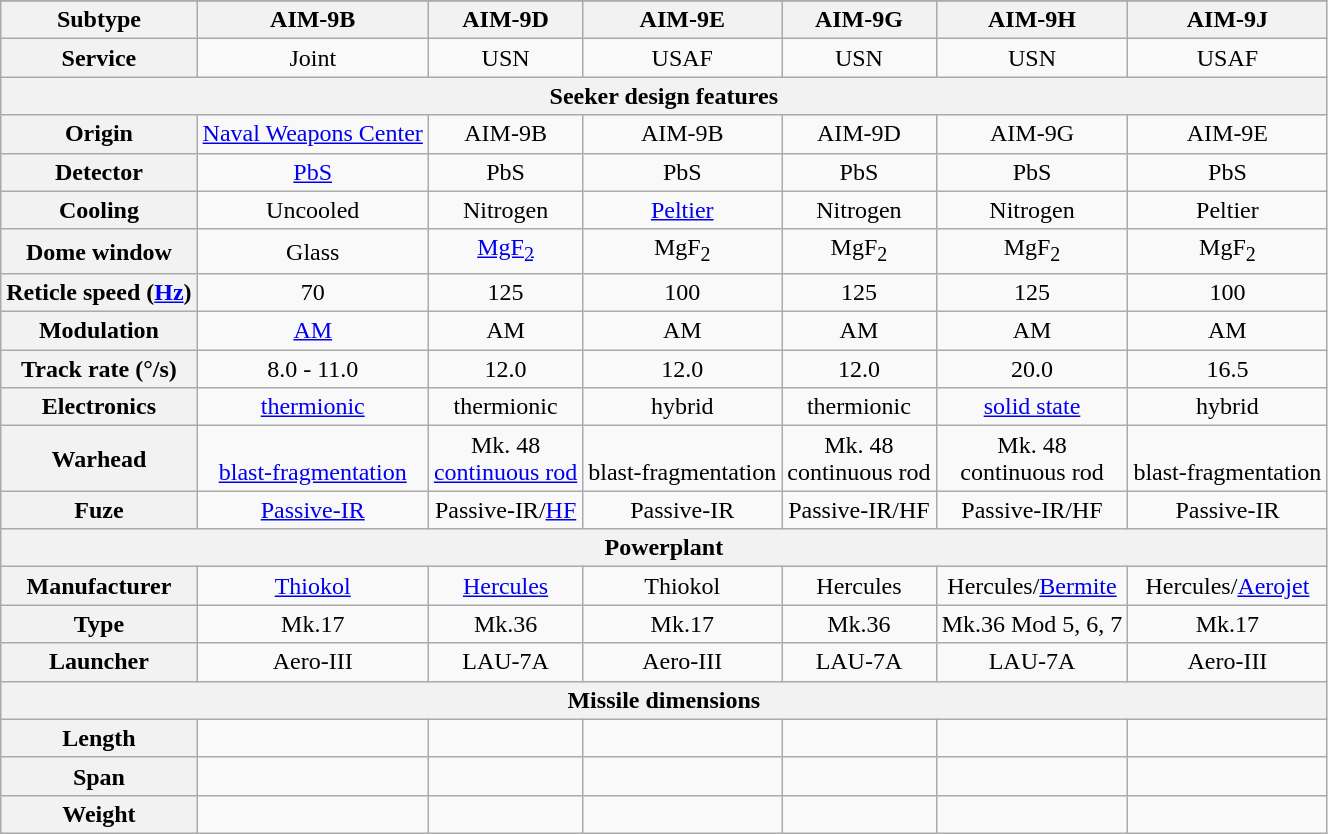<table class="wikitable" style="text-align:center;">
<tr>
</tr>
<tr>
<th>Subtype</th>
<th>AIM-9B</th>
<th>AIM-9D</th>
<th>AIM-9E</th>
<th>AIM-9G</th>
<th>AIM-9H</th>
<th>AIM-9J</th>
</tr>
<tr>
<th>Service</th>
<td>Joint</td>
<td>USN</td>
<td>USAF</td>
<td>USN</td>
<td>USN</td>
<td>USAF</td>
</tr>
<tr>
<th colspan="7" rowspan="1">Seeker design features</th>
</tr>
<tr>
<th>Origin</th>
<td><a href='#'>Naval Weapons Center</a></td>
<td>AIM-9B</td>
<td>AIM-9B</td>
<td>AIM-9D</td>
<td>AIM-9G</td>
<td>AIM-9E</td>
</tr>
<tr>
<th>Detector</th>
<td><a href='#'>PbS</a></td>
<td>PbS</td>
<td>PbS</td>
<td>PbS</td>
<td>PbS</td>
<td>PbS</td>
</tr>
<tr>
<th>Cooling</th>
<td>Uncooled</td>
<td>Nitrogen</td>
<td><a href='#'>Peltier</a></td>
<td>Nitrogen</td>
<td>Nitrogen</td>
<td>Peltier</td>
</tr>
<tr>
<th>Dome window</th>
<td>Glass</td>
<td><a href='#'>MgF<sub>2</sub></a></td>
<td>MgF<sub>2</sub></td>
<td>MgF<sub>2</sub></td>
<td>MgF<sub>2</sub></td>
<td MgF2>MgF<sub>2</sub></td>
</tr>
<tr>
<th>Reticle speed (<a href='#'>Hz</a>)</th>
<td>70</td>
<td>125</td>
<td>100</td>
<td>125</td>
<td>125</td>
<td>100</td>
</tr>
<tr>
<th>Modulation</th>
<td><a href='#'>AM</a></td>
<td>AM</td>
<td>AM</td>
<td>AM</td>
<td>AM</td>
<td>AM</td>
</tr>
<tr>
<th>Track rate (°/s)</th>
<td>8.0 - 11.0</td>
<td>12.0</td>
<td>12.0</td>
<td>12.0</td>
<td>20.0</td>
<td>16.5</td>
</tr>
<tr>
<th>Electronics</th>
<td><a href='#'>thermionic</a></td>
<td>thermionic</td>
<td>hybrid</td>
<td>thermionic</td>
<td><a href='#'>solid state</a></td>
<td>hybrid</td>
</tr>
<tr>
<th>Warhead</th>
<td> <br><a href='#'>blast-fragmentation</a></td>
<td> Mk. 48<br> <a href='#'>continuous rod</a></td>
<td> <br>blast-fragmentation</td>
<td> Mk. 48<br> continuous rod</td>
<td> Mk. 48<br> continuous rod</td>
<td> <br>blast-fragmentation</td>
</tr>
<tr>
<th>Fuze</th>
<td><a href='#'>Passive-IR</a></td>
<td>Passive-IR/<a href='#'>HF</a></td>
<td>Passive-IR</td>
<td>Passive-IR/HF</td>
<td>Passive-IR/HF</td>
<td>Passive-IR</td>
</tr>
<tr>
<th colspan="7" rowspan="1">Powerplant</th>
</tr>
<tr>
<th>Manufacturer</th>
<td><a href='#'>Thiokol</a></td>
<td><a href='#'>Hercules</a></td>
<td>Thiokol</td>
<td>Hercules</td>
<td>Hercules/<a href='#'>Bermite</a></td>
<td>Hercules/<a href='#'>Aerojet</a></td>
</tr>
<tr>
<th>Type</th>
<td>Mk.17</td>
<td>Mk.36</td>
<td>Mk.17</td>
<td>Mk.36</td>
<td>Mk.36 Mod 5, 6, 7</td>
<td>Mk.17</td>
</tr>
<tr>
<th>Launcher</th>
<td>Aero-III</td>
<td>LAU-7A</td>
<td>Aero-III</td>
<td>LAU-7A</td>
<td>LAU-7A</td>
<td>Aero-III</td>
</tr>
<tr>
<th colspan="7" rowspan="1">Missile dimensions</th>
</tr>
<tr>
<th>Length</th>
<td></td>
<td></td>
<td></td>
<td></td>
<td></td>
<td></td>
</tr>
<tr>
<th>Span</th>
<td></td>
<td></td>
<td></td>
<td></td>
<td></td>
<td></td>
</tr>
<tr>
<th>Weight</th>
<td></td>
<td></td>
<td></td>
<td></td>
<td></td>
<td></td>
</tr>
</table>
